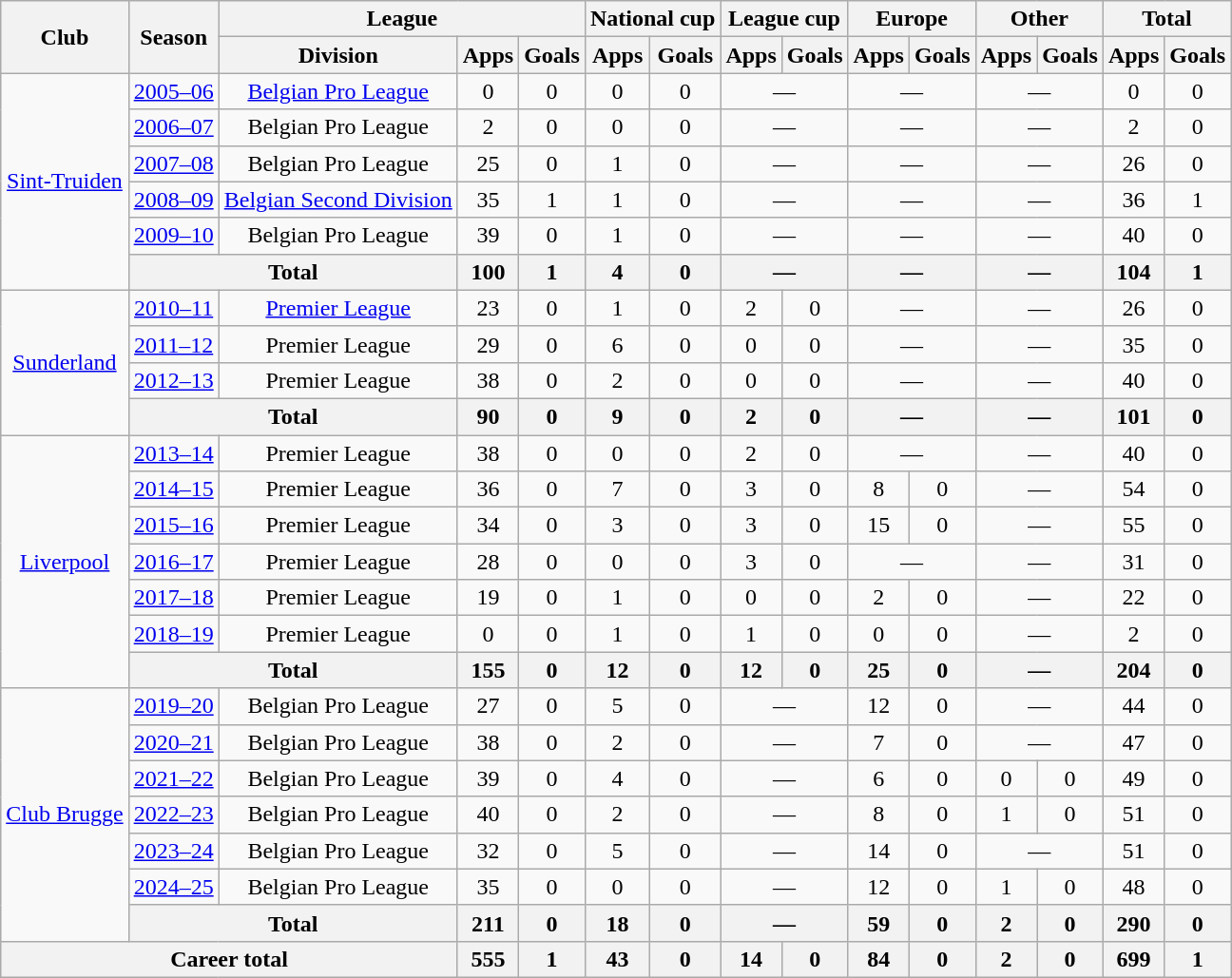<table class="wikitable" style="text-align: center;">
<tr>
<th rowspan="2">Club</th>
<th rowspan="2">Season</th>
<th colspan="3">League</th>
<th colspan="2">National cup</th>
<th colspan="2">League cup</th>
<th colspan="2">Europe</th>
<th colspan="2">Other</th>
<th colspan="2">Total</th>
</tr>
<tr>
<th>Division</th>
<th>Apps</th>
<th>Goals</th>
<th>Apps</th>
<th>Goals</th>
<th>Apps</th>
<th>Goals</th>
<th>Apps</th>
<th>Goals</th>
<th>Apps</th>
<th>Goals</th>
<th>Apps</th>
<th>Goals</th>
</tr>
<tr>
<td rowspan="6"><a href='#'>Sint-Truiden</a></td>
<td><a href='#'>2005–06</a></td>
<td><a href='#'>Belgian Pro League</a></td>
<td>0</td>
<td>0</td>
<td>0</td>
<td>0</td>
<td colspan="2">—</td>
<td colspan="2">—</td>
<td colspan="2">—</td>
<td>0</td>
<td>0</td>
</tr>
<tr>
<td><a href='#'>2006–07</a></td>
<td>Belgian Pro League</td>
<td>2</td>
<td>0</td>
<td>0</td>
<td>0</td>
<td colspan="2">—</td>
<td colspan="2">—</td>
<td colspan="2">—</td>
<td>2</td>
<td>0</td>
</tr>
<tr>
<td><a href='#'>2007–08</a></td>
<td>Belgian Pro League</td>
<td>25</td>
<td>0</td>
<td>1</td>
<td>0</td>
<td colspan="2">—</td>
<td colspan="2">—</td>
<td colspan="2">—</td>
<td>26</td>
<td>0</td>
</tr>
<tr>
<td><a href='#'>2008–09</a></td>
<td><a href='#'>Belgian Second Division</a></td>
<td>35</td>
<td>1</td>
<td>1</td>
<td>0</td>
<td colspan="2">—</td>
<td colspan="2">—</td>
<td colspan="2">—</td>
<td>36</td>
<td>1</td>
</tr>
<tr>
<td><a href='#'>2009–10</a></td>
<td>Belgian Pro League</td>
<td>39</td>
<td>0</td>
<td>1</td>
<td>0</td>
<td colspan="2">—</td>
<td colspan="2">—</td>
<td colspan="2">—</td>
<td>40</td>
<td>0</td>
</tr>
<tr>
<th colspan="2">Total</th>
<th>100</th>
<th>1</th>
<th>4</th>
<th>0</th>
<th colspan="2">—</th>
<th colspan="2">—</th>
<th colspan="2">—</th>
<th>104</th>
<th>1</th>
</tr>
<tr>
<td rowspan="4"><a href='#'>Sunderland</a></td>
<td><a href='#'>2010–11</a></td>
<td><a href='#'>Premier League</a></td>
<td>23</td>
<td>0</td>
<td>1</td>
<td>0</td>
<td>2</td>
<td>0</td>
<td colspan="2">—</td>
<td colspan="2">—</td>
<td>26</td>
<td>0</td>
</tr>
<tr>
<td><a href='#'>2011–12</a></td>
<td>Premier League</td>
<td>29</td>
<td>0</td>
<td>6</td>
<td>0</td>
<td>0</td>
<td>0</td>
<td colspan="2">—</td>
<td colspan="2">—</td>
<td>35</td>
<td>0</td>
</tr>
<tr>
<td><a href='#'>2012–13</a></td>
<td>Premier League</td>
<td>38</td>
<td>0</td>
<td>2</td>
<td>0</td>
<td>0</td>
<td>0</td>
<td colspan="2">—</td>
<td colspan="2">—</td>
<td>40</td>
<td>0</td>
</tr>
<tr>
<th colspan="2">Total</th>
<th>90</th>
<th>0</th>
<th>9</th>
<th>0</th>
<th>2</th>
<th>0</th>
<th colspan="2">—</th>
<th colspan="2">—</th>
<th>101</th>
<th>0</th>
</tr>
<tr>
<td rowspan="7"><a href='#'>Liverpool</a></td>
<td><a href='#'>2013–14</a></td>
<td>Premier League</td>
<td>38</td>
<td>0</td>
<td>0</td>
<td>0</td>
<td>2</td>
<td>0</td>
<td colspan="2">—</td>
<td colspan="2">—</td>
<td>40</td>
<td>0</td>
</tr>
<tr>
<td><a href='#'>2014–15</a></td>
<td>Premier League</td>
<td>36</td>
<td>0</td>
<td>7</td>
<td>0</td>
<td>3</td>
<td>0</td>
<td>8</td>
<td>0</td>
<td colspan="2">—</td>
<td>54</td>
<td>0</td>
</tr>
<tr>
<td><a href='#'>2015–16</a></td>
<td>Premier League</td>
<td>34</td>
<td>0</td>
<td>3</td>
<td>0</td>
<td>3</td>
<td>0</td>
<td>15</td>
<td>0</td>
<td colspan="2">—</td>
<td>55</td>
<td>0</td>
</tr>
<tr>
<td><a href='#'>2016–17</a></td>
<td>Premier League</td>
<td>28</td>
<td>0</td>
<td>0</td>
<td>0</td>
<td>3</td>
<td>0</td>
<td colspan="2">—</td>
<td colspan="2">—</td>
<td>31</td>
<td>0</td>
</tr>
<tr>
<td><a href='#'>2017–18</a></td>
<td>Premier League</td>
<td>19</td>
<td>0</td>
<td>1</td>
<td>0</td>
<td>0</td>
<td>0</td>
<td>2</td>
<td>0</td>
<td colspan="2">—</td>
<td>22</td>
<td>0</td>
</tr>
<tr>
<td><a href='#'>2018–19</a></td>
<td>Premier League</td>
<td>0</td>
<td>0</td>
<td>1</td>
<td>0</td>
<td>1</td>
<td>0</td>
<td>0</td>
<td>0</td>
<td colspan="2">—</td>
<td>2</td>
<td>0</td>
</tr>
<tr>
<th colspan="2">Total</th>
<th>155</th>
<th>0</th>
<th>12</th>
<th>0</th>
<th>12</th>
<th>0</th>
<th>25</th>
<th>0</th>
<th colspan="2">—</th>
<th>204</th>
<th>0</th>
</tr>
<tr>
<td rowspan="7"><a href='#'>Club Brugge</a></td>
<td><a href='#'>2019–20</a></td>
<td>Belgian Pro League</td>
<td>27</td>
<td>0</td>
<td>5</td>
<td>0</td>
<td colspan="2">—</td>
<td>12</td>
<td>0</td>
<td colspan="2">—</td>
<td>44</td>
<td>0</td>
</tr>
<tr>
<td><a href='#'>2020–21</a></td>
<td>Belgian Pro League</td>
<td>38</td>
<td>0</td>
<td>2</td>
<td>0</td>
<td colspan="2">—</td>
<td>7</td>
<td>0</td>
<td colspan="2">—</td>
<td>47</td>
<td>0</td>
</tr>
<tr>
<td><a href='#'>2021–22</a></td>
<td>Belgian Pro League</td>
<td>39</td>
<td>0</td>
<td>4</td>
<td>0</td>
<td colspan="2">—</td>
<td>6</td>
<td>0</td>
<td>0</td>
<td>0</td>
<td>49</td>
<td>0</td>
</tr>
<tr>
<td><a href='#'>2022–23</a></td>
<td>Belgian Pro League</td>
<td>40</td>
<td>0</td>
<td>2</td>
<td>0</td>
<td colspan="2">—</td>
<td>8</td>
<td>0</td>
<td>1</td>
<td>0</td>
<td>51</td>
<td>0</td>
</tr>
<tr>
<td><a href='#'>2023–24</a></td>
<td>Belgian Pro League</td>
<td>32</td>
<td>0</td>
<td>5</td>
<td>0</td>
<td colspan="2">—</td>
<td>14</td>
<td>0</td>
<td colspan="2">—</td>
<td>51</td>
<td>0</td>
</tr>
<tr>
<td><a href='#'>2024–25</a></td>
<td>Belgian Pro League</td>
<td>35</td>
<td>0</td>
<td>0</td>
<td>0</td>
<td colspan="2">—</td>
<td>12</td>
<td>0</td>
<td>1</td>
<td>0</td>
<td>48</td>
<td>0</td>
</tr>
<tr>
<th colspan="2">Total</th>
<th>211</th>
<th>0</th>
<th>18</th>
<th>0</th>
<th colspan="2">—</th>
<th>59</th>
<th>0</th>
<th>2</th>
<th>0</th>
<th>290</th>
<th>0</th>
</tr>
<tr>
<th colspan="3">Career total</th>
<th>555</th>
<th>1</th>
<th>43</th>
<th>0</th>
<th>14</th>
<th>0</th>
<th>84</th>
<th>0</th>
<th>2</th>
<th>0</th>
<th>699</th>
<th>1</th>
</tr>
</table>
